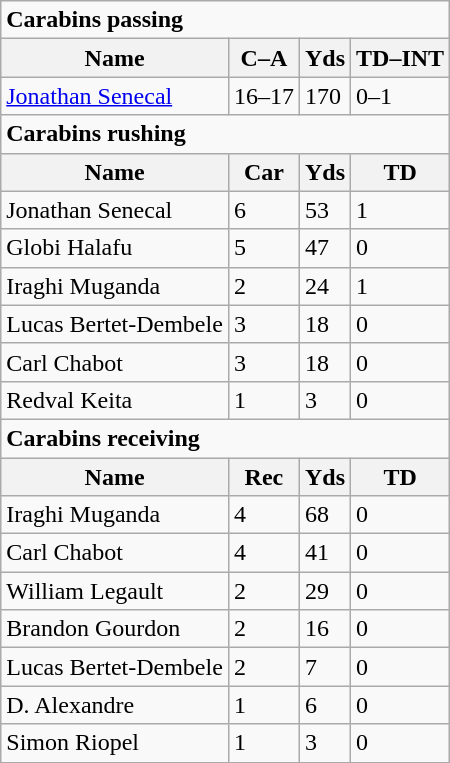<table class="wikitable">
<tr>
<td colspan="4"><strong>Carabins passing</strong></td>
</tr>
<tr>
<th>Name</th>
<th>C–A</th>
<th>Yds</th>
<th>TD–INT</th>
</tr>
<tr>
<td><a href='#'>Jonathan Senecal</a></td>
<td>16–17</td>
<td>170</td>
<td>0–1</td>
</tr>
<tr>
<td colspan="4"><strong>Carabins rushing</strong></td>
</tr>
<tr>
<th>Name</th>
<th>Car</th>
<th>Yds</th>
<th>TD</th>
</tr>
<tr>
<td>Jonathan Senecal</td>
<td>6</td>
<td>53</td>
<td>1</td>
</tr>
<tr>
<td>Globi Halafu</td>
<td>5</td>
<td>47</td>
<td>0</td>
</tr>
<tr>
<td>Iraghi Muganda</td>
<td>2</td>
<td>24</td>
<td>1</td>
</tr>
<tr>
<td>Lucas Bertet-Dembele</td>
<td>3</td>
<td>18</td>
<td>0</td>
</tr>
<tr>
<td>Carl Chabot</td>
<td>3</td>
<td>18</td>
<td>0</td>
</tr>
<tr>
<td>Redval Keita</td>
<td>1</td>
<td>3</td>
<td>0</td>
</tr>
<tr>
<td colspan="4"><strong>Carabins receiving</strong></td>
</tr>
<tr>
<th>Name</th>
<th>Rec</th>
<th>Yds</th>
<th>TD</th>
</tr>
<tr>
<td>Iraghi Muganda</td>
<td>4</td>
<td>68</td>
<td>0</td>
</tr>
<tr>
<td>Carl Chabot</td>
<td>4</td>
<td>41</td>
<td>0</td>
</tr>
<tr>
<td>William Legault</td>
<td>2</td>
<td>29</td>
<td>0</td>
</tr>
<tr>
<td>Brandon Gourdon</td>
<td>2</td>
<td>16</td>
<td>0</td>
</tr>
<tr>
<td>Lucas Bertet-Dembele</td>
<td>2</td>
<td>7</td>
<td>0</td>
</tr>
<tr>
<td>D. Alexandre</td>
<td>1</td>
<td>6</td>
<td>0</td>
</tr>
<tr>
<td>Simon Riopel</td>
<td>1</td>
<td>3</td>
<td>0</td>
</tr>
</table>
